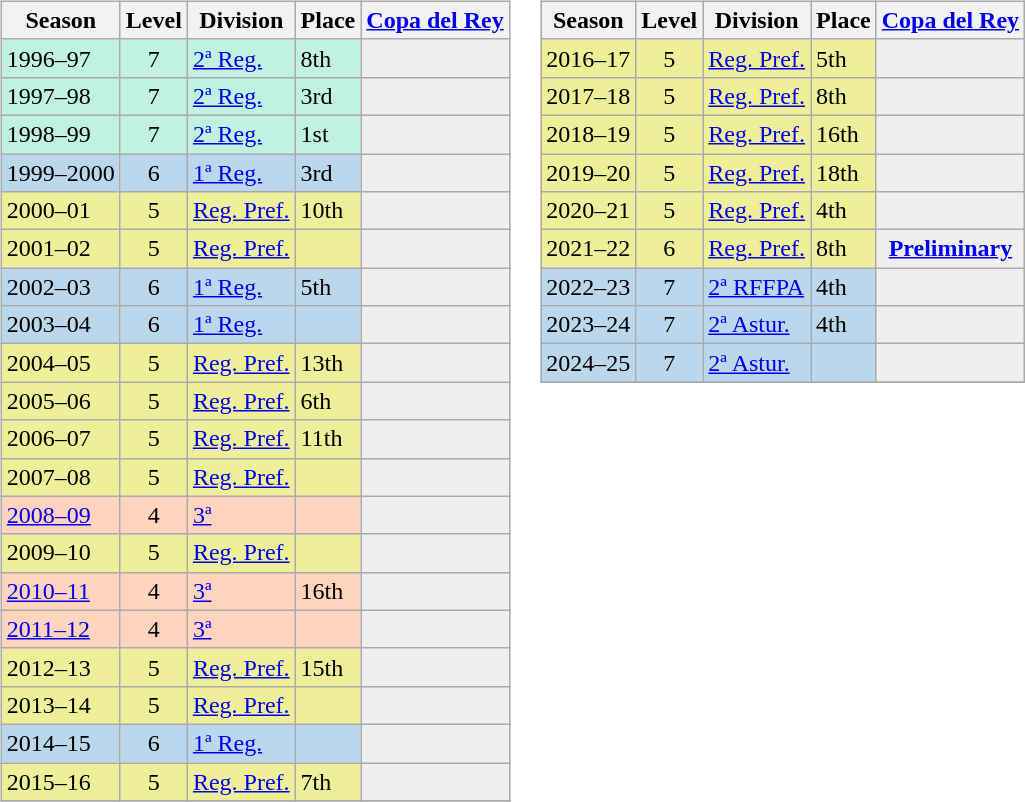<table>
<tr>
<td valign="top" width=0%><br><table class="wikitable">
<tr style="background:#f0f6fa;">
<th>Season</th>
<th>Level</th>
<th>Division</th>
<th>Place</th>
<th><a href='#'>Copa del Rey</a></th>
</tr>
<tr>
<td style="background:#C0F2DF;">1996–97</td>
<td style="background:#C0F2DF;" align="center">7</td>
<td style="background:#C0F2DF;"><a href='#'>2ª Reg.</a></td>
<td style="background:#C0F2DF;">8th</td>
<th style="background:#efefef;"></th>
</tr>
<tr>
<td style="background:#C0F2DF;">1997–98</td>
<td style="background:#C0F2DF;" align="center">7</td>
<td style="background:#C0F2DF;"><a href='#'>2ª Reg.</a></td>
<td style="background:#C0F2DF;">3rd</td>
<th style="background:#efefef;"></th>
</tr>
<tr>
<td style="background:#C0F2DF;">1998–99</td>
<td style="background:#C0F2DF;" align="center">7</td>
<td style="background:#C0F2DF;"><a href='#'>2ª Reg.</a></td>
<td style="background:#C0F2DF;">1st</td>
<th style="background:#efefef;"></th>
</tr>
<tr>
<td style="background:#BBD7EC;">1999–2000</td>
<td style="background:#BBD7EC;" align="center">6</td>
<td style="background:#BBD7EC;"><a href='#'>1ª Reg.</a></td>
<td style="background:#BBD7EC;">3rd</td>
<th style="background:#efefef;"></th>
</tr>
<tr>
<td style="background:#EFEF99;">2000–01</td>
<td style="background:#EFEF99;" align="center">5</td>
<td style="background:#EFEF99;"><a href='#'>Reg. Pref.</a></td>
<td style="background:#EFEF99;">10th</td>
<th style="background:#efefef;"></th>
</tr>
<tr>
<td style="background:#EFEF99;">2001–02</td>
<td style="background:#EFEF99;" align="center">5</td>
<td style="background:#EFEF99;"><a href='#'>Reg. Pref.</a></td>
<td style="background:#EFEF99;"></td>
<th style="background:#efefef;"></th>
</tr>
<tr>
<td style="background:#BBD7EC;">2002–03</td>
<td style="background:#BBD7EC;" align="center">6</td>
<td style="background:#BBD7EC;"><a href='#'>1ª Reg.</a></td>
<td style="background:#BBD7EC;">5th</td>
<td style="background:#efefef;"></td>
</tr>
<tr>
<td style="background:#BBD7EC;">2003–04</td>
<td style="background:#BBD7EC;" align="center">6</td>
<td style="background:#BBD7EC;"><a href='#'>1ª Reg.</a></td>
<td style="background:#BBD7EC;"></td>
<td style="background:#efefef;"></td>
</tr>
<tr>
<td style="background:#EFEF99;">2004–05</td>
<td style="background:#EFEF99;" align="center">5</td>
<td style="background:#EFEF99;"><a href='#'>Reg. Pref.</a></td>
<td style="background:#EFEF99;">13th</td>
<th style="background:#efefef;"></th>
</tr>
<tr>
<td style="background:#EFEF99;">2005–06</td>
<td style="background:#EFEF99;" align="center">5</td>
<td style="background:#EFEF99;"><a href='#'>Reg. Pref.</a></td>
<td style="background:#EFEF99;">6th</td>
<th style="background:#efefef;"></th>
</tr>
<tr>
<td style="background:#EFEF99;">2006–07</td>
<td style="background:#EFEF99;" align="center">5</td>
<td style="background:#EFEF99;"><a href='#'>Reg. Pref.</a></td>
<td style="background:#EFEF99;">11th</td>
<th style="background:#efefef;"></th>
</tr>
<tr>
<td style="background:#EFEF99;">2007–08</td>
<td style="background:#EFEF99;" align="center">5</td>
<td style="background:#EFEF99;"><a href='#'>Reg. Pref.</a></td>
<td style="background:#EFEF99;"></td>
<th style="background:#efefef;"></th>
</tr>
<tr>
<td style="background:#FFD3BD;"><a href='#'>2008–09</a></td>
<td style="background:#FFD3BD;" align="center">4</td>
<td style="background:#FFD3BD;"><a href='#'>3ª</a></td>
<td style="background:#FFD3BD;"></td>
<td style="background:#efefef;"></td>
</tr>
<tr>
<td style="background:#EFEF99;">2009–10</td>
<td style="background:#EFEF99;" align="center">5</td>
<td style="background:#EFEF99;"><a href='#'>Reg. Pref.</a></td>
<td style="background:#EFEF99;"></td>
<th style="background:#efefef;"></th>
</tr>
<tr>
<td style="background:#FFD3BD;"><a href='#'>2010–11</a></td>
<td style="background:#FFD3BD;" align="center">4</td>
<td style="background:#FFD3BD;"><a href='#'>3ª</a></td>
<td style="background:#FFD3BD;">16th</td>
<td style="background:#efefef;"></td>
</tr>
<tr>
<td style="background:#FFD3BD;"><a href='#'>2011–12</a></td>
<td style="background:#FFD3BD;" align="center">4</td>
<td style="background:#FFD3BD;"><a href='#'>3ª</a></td>
<td style="background:#FFD3BD;"></td>
<th style="background:#efefef;"></th>
</tr>
<tr>
<td style="background:#EFEF99;">2012–13</td>
<td style="background:#EFEF99;" align="center">5</td>
<td style="background:#EFEF99;"><a href='#'>Reg. Pref.</a></td>
<td style="background:#EFEF99;">15th</td>
<th style="background:#efefef;"></th>
</tr>
<tr>
<td style="background:#EFEF99;">2013–14</td>
<td style="background:#EFEF99;" align="center">5</td>
<td style="background:#EFEF99;"><a href='#'>Reg. Pref.</a></td>
<td style="background:#EFEF99;"></td>
<th style="background:#efefef;"></th>
</tr>
<tr>
<td style="background:#BBD7EC;">2014–15</td>
<td style="background:#BBD7EC;" align="center">6</td>
<td style="background:#BBD7EC;"><a href='#'>1ª Reg.</a></td>
<td style="background:#BBD7EC;"></td>
<td style="background:#efefef;"></td>
</tr>
<tr>
<td style="background:#EFEF99;">2015–16</td>
<td style="background:#EFEF99;" align="center">5</td>
<td style="background:#EFEF99;"><a href='#'>Reg. Pref.</a></td>
<td style="background:#EFEF99;">7th</td>
<th style="background:#efefef;"></th>
</tr>
<tr>
</tr>
</table>
</td>
<td valign="top" width=0%><br><table class="wikitable">
<tr style="background:#f0f6fa;">
<th>Season</th>
<th>Level</th>
<th>Division</th>
<th>Place</th>
<th><a href='#'>Copa del Rey</a></th>
</tr>
<tr>
<td style="background:#EFEF99;">2016–17</td>
<td style="background:#EFEF99;" align="center">5</td>
<td style="background:#EFEF99;"><a href='#'>Reg. Pref.</a></td>
<td style="background:#EFEF99;">5th</td>
<th style="background:#efefef;"></th>
</tr>
<tr>
<td style="background:#EFEF99;">2017–18</td>
<td style="background:#EFEF99;" align="center">5</td>
<td style="background:#EFEF99;"><a href='#'>Reg. Pref.</a></td>
<td style="background:#EFEF99;">8th</td>
<th style="background:#efefef;"></th>
</tr>
<tr>
<td style="background:#EFEF99;">2018–19</td>
<td style="background:#EFEF99;" align="center">5</td>
<td style="background:#EFEF99;"><a href='#'>Reg. Pref.</a></td>
<td style="background:#EFEF99;">16th</td>
<th style="background:#efefef;"></th>
</tr>
<tr>
<td style="background:#EFEF99;">2019–20</td>
<td style="background:#EFEF99;" align="center">5</td>
<td style="background:#EFEF99;"><a href='#'>Reg. Pref.</a></td>
<td style="background:#EFEF99;">18th</td>
<th style="background:#efefef;"></th>
</tr>
<tr>
<td style="background:#EFEF99;">2020–21</td>
<td style="background:#EFEF99;" align="center">5</td>
<td style="background:#EFEF99;"><a href='#'>Reg. Pref.</a></td>
<td style="background:#EFEF99;">4th</td>
<th style="background:#efefef;"></th>
</tr>
<tr>
<td style="background:#EFEF99;">2021–22</td>
<td style="background:#EFEF99;" align="center">6</td>
<td style="background:#EFEF99;"><a href='#'>Reg. Pref.</a></td>
<td style="background:#EFEF99;">8th</td>
<th style="background:#efefef;"><a href='#'>Preliminary</a></th>
</tr>
<tr>
<td style="background:#BBD7EC;">2022–23</td>
<td style="background:#BBD7EC;" align="center">7</td>
<td style="background:#BBD7EC;"><a href='#'>2ª RFFPA</a></td>
<td style="background:#BBD7EC;">4th</td>
<th style="background:#efefef;"></th>
</tr>
<tr>
<td style="background:#BBD7EC;">2023–24</td>
<td style="background:#BBD7EC;" align="center">7</td>
<td style="background:#BBD7EC;"><a href='#'>2ª Astur.</a></td>
<td style="background:#BBD7EC;">4th</td>
<th style="background:#efefef;"></th>
</tr>
<tr>
<td style="background:#BBD7EC;">2024–25</td>
<td style="background:#BBD7EC;" align="center">7</td>
<td style="background:#BBD7EC;"><a href='#'>2ª Astur.</a></td>
<td style="background:#BBD7EC;"></td>
<th style="background:#efefef;"></th>
</tr>
<tr>
</tr>
</table>
</td>
</tr>
</table>
